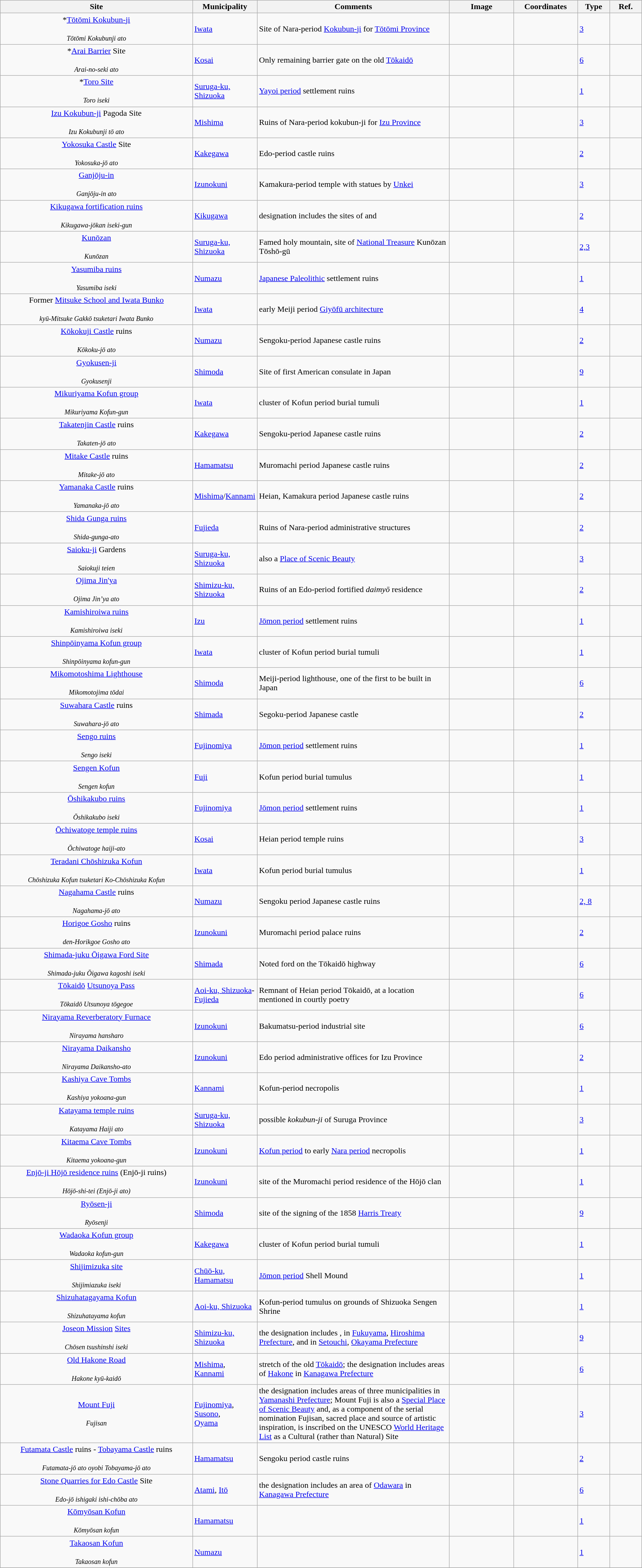<table class="wikitable sortable"  style="width:100%;">
<tr>
<th width="30%" align="left">Site</th>
<th width="10%" align="left">Municipality</th>
<th width="30%" align="left" class="unsortable">Comments</th>
<th width="10%" align="left"  class="unsortable">Image</th>
<th width="10%" align="left" class="unsortable">Coordinates</th>
<th width="5%" align="left">Type</th>
<th width="5%" align="left"  class="unsortable">Ref.</th>
</tr>
<tr>
<td align="center">*<a href='#'>Tōtōmi Kokubun-ji</a><br><br><small><em>Tōtōmi Kokubunji ato</em></small></td>
<td><a href='#'>Iwata</a></td>
<td>Site of Nara-period <a href='#'>Kokubun-ji</a> for <a href='#'>Tōtōmi Province</a></td>
<td></td>
<td></td>
<td><a href='#'>3</a></td>
<td></td>
</tr>
<tr>
<td align="center">*<a href='#'>Arai Barrier</a> Site<br><br><small><em>Arai-no-seki ato</em></small></td>
<td><a href='#'>Kosai</a></td>
<td>Only remaining barrier gate on the old <a href='#'>Tōkaidō</a></td>
<td></td>
<td></td>
<td><a href='#'>6</a></td>
<td></td>
</tr>
<tr>
<td align="center">*<a href='#'>Toro Site</a><br><br><small><em>Toro iseki</em></small></td>
<td><a href='#'>Suruga-ku, Shizuoka</a></td>
<td><a href='#'>Yayoi period</a> settlement ruins</td>
<td></td>
<td></td>
<td><a href='#'>1</a></td>
<td></td>
</tr>
<tr>
<td align="center"><a href='#'>Izu Kokubun-ji</a> Pagoda Site<br><br><small><em>Izu Kokubunji tō ato</em></small></td>
<td><a href='#'>Mishima</a></td>
<td>Ruins of Nara-period kokubun-ji for <a href='#'>Izu Province</a></td>
<td></td>
<td></td>
<td><a href='#'>3</a></td>
<td></td>
</tr>
<tr>
<td align="center"><a href='#'>Yokosuka Castle</a> Site<br><br><small><em>Yokosuka-jō ato</em></small></td>
<td><a href='#'>Kakegawa</a></td>
<td>Edo-period castle ruins</td>
<td></td>
<td></td>
<td><a href='#'>2</a></td>
<td></td>
</tr>
<tr>
<td align="center"><a href='#'>Ganjōju-in</a><br><br><small><em>Ganjōju-in ato</em></small></td>
<td><a href='#'>Izunokuni</a></td>
<td>Kamakura-period temple with statues by <a href='#'>Unkei</a></td>
<td></td>
<td></td>
<td><a href='#'>3</a></td>
<td></td>
</tr>
<tr>
<td align="center"><a href='#'>Kikugawa fortification ruins</a><br><br><small><em>Kikugawa-jōkan iseki-gun</em></small></td>
<td><a href='#'>Kikugawa</a></td>
<td>designation includes the sites of  and </td>
<td></td>
<td></td>
<td><a href='#'>2</a></td>
<td></td>
</tr>
<tr>
<td align="center"><a href='#'>Kunōzan</a><br><br><small><em>Kunōzan</em></small></td>
<td><a href='#'>Suruga-ku, Shizuoka</a></td>
<td>Famed holy mountain, site of <a href='#'>National Treasure</a> Kunōzan Tōshō-gū</td>
<td></td>
<td></td>
<td><a href='#'>2,3</a></td>
<td></td>
</tr>
<tr>
<td align="center"><a href='#'>Yasumiba ruins</a><br><br><small><em>Yasumiba iseki</em></small></td>
<td><a href='#'>Numazu</a></td>
<td><a href='#'>Japanese Paleolithic</a> settlement ruins</td>
<td></td>
<td></td>
<td><a href='#'>1</a></td>
<td></td>
</tr>
<tr>
<td align="center">Former <a href='#'>Mitsuke School and Iwata Bunko</a><br><br><small><em>kyū-Mitsuke Gakkō tsuketari Iwata Bunko</em></small></td>
<td><a href='#'>Iwata</a></td>
<td>early Meiji period <a href='#'>Giyōfū architecture</a></td>
<td></td>
<td></td>
<td><a href='#'>4</a></td>
<td></td>
</tr>
<tr>
<td align="center"><a href='#'>Kōkokuji Castle</a> ruins<br><br><small><em>Kōkoku-jō ato</em></small></td>
<td><a href='#'>Numazu</a></td>
<td>Sengoku-period Japanese castle ruins</td>
<td></td>
<td></td>
<td><a href='#'>2</a></td>
<td></td>
</tr>
<tr>
<td align="center"><a href='#'>Gyokusen-ji</a><br><br><small><em>Gyokusenji</em></small></td>
<td><a href='#'>Shimoda</a></td>
<td>Site of first American consulate in Japan</td>
<td></td>
<td></td>
<td><a href='#'>9</a></td>
<td></td>
</tr>
<tr>
<td align="center"><a href='#'>Mikuriyama Kofun group</a><br><br><small><em>Mikuriyama Kofun-gun</em></small></td>
<td><a href='#'>Iwata</a></td>
<td>cluster of Kofun period burial tumuli</td>
<td></td>
<td></td>
<td><a href='#'>1</a></td>
<td></td>
</tr>
<tr>
<td align="center"><a href='#'>Takatenjin Castle</a> ruins<br><br><small><em>Takaten-jō ato</em></small></td>
<td><a href='#'>Kakegawa</a></td>
<td>Sengoku-period Japanese castle ruins</td>
<td></td>
<td></td>
<td><a href='#'>2</a></td>
<td></td>
</tr>
<tr>
<td align="center"><a href='#'>Mitake Castle</a> ruins<br><br><small><em>Mitake-jō ato</em></small></td>
<td><a href='#'>Hamamatsu</a></td>
<td>Muromachi period Japanese castle ruins</td>
<td></td>
<td></td>
<td><a href='#'>2</a></td>
<td></td>
</tr>
<tr>
<td align="center"><a href='#'>Yamanaka Castle</a> ruins<br><br><small><em>Yamanaka-jō ato</em></small></td>
<td><a href='#'>Mishima</a>/<a href='#'>Kannami</a></td>
<td>Heian, Kamakura period Japanese castle ruins</td>
<td></td>
<td></td>
<td><a href='#'>2</a></td>
<td></td>
</tr>
<tr>
<td align="center"><a href='#'>Shida Gunga ruins</a><br><br><small><em>Shida-gunga-ato</em></small></td>
<td><a href='#'>Fujieda</a></td>
<td>Ruins of Nara-period administrative structures</td>
<td></td>
<td></td>
<td><a href='#'>2</a></td>
<td></td>
</tr>
<tr>
<td align="center"><a href='#'>Saioku-ji</a> Gardens<br><br><small><em>Saiokuji teien</em></small></td>
<td><a href='#'>Suruga-ku, Shizuoka</a></td>
<td>also a <a href='#'>Place of Scenic Beauty</a></td>
<td></td>
<td></td>
<td><a href='#'>3</a></td>
<td></td>
</tr>
<tr>
<td align="center"><a href='#'>Ojima Jin'ya</a><br><br><small><em>Ojima Jin’ya ato</em></small></td>
<td><a href='#'>Shimizu-ku, Shizuoka</a></td>
<td>Ruins of an Edo-period fortified <em>daimyō</em> residence</td>
<td></td>
<td></td>
<td><a href='#'>2</a></td>
<td></td>
</tr>
<tr>
<td align="center"><a href='#'>Kamishiroiwa ruins</a><br><br><small><em>Kamishiroiwa iseki</em></small></td>
<td><a href='#'>Izu</a></td>
<td><a href='#'>Jōmon period</a> settlement ruins</td>
<td></td>
<td></td>
<td><a href='#'>1</a></td>
<td></td>
</tr>
<tr>
<td align="center"><a href='#'>Shinpōinyama Kofun group</a><br><br><small><em>Shinpōinyama kofun-gun</em></small></td>
<td><a href='#'>Iwata</a></td>
<td>cluster of Kofun period burial tumuli</td>
<td></td>
<td></td>
<td><a href='#'>1</a></td>
<td></td>
</tr>
<tr>
<td align="center"><a href='#'>Mikomotoshima Lighthouse</a><br><br><small><em>Mikomotojima tōdai</em></small></td>
<td><a href='#'>Shimoda</a></td>
<td>Meiji-period lighthouse, one of the first to be built in Japan</td>
<td></td>
<td></td>
<td><a href='#'>6</a></td>
<td></td>
</tr>
<tr>
<td align="center"><a href='#'>Suwahara Castle</a> ruins<br><br><small><em>Suwahara-jō ato</em></small></td>
<td><a href='#'>Shimada</a></td>
<td>Segoku-period Japanese castle</td>
<td></td>
<td></td>
<td><a href='#'>2</a></td>
<td></td>
</tr>
<tr>
<td align="center"><a href='#'>Sengo ruins</a><br><br><small><em>Sengo iseki</em></small></td>
<td><a href='#'>Fujinomiya</a></td>
<td><a href='#'>Jōmon period</a> settlement ruins</td>
<td></td>
<td></td>
<td><a href='#'>1</a></td>
<td></td>
</tr>
<tr>
<td align="center"><a href='#'>Sengen Kofun</a><br><br><small><em>Sengen kofun</em></small></td>
<td><a href='#'>Fuji</a></td>
<td>Kofun period burial tumulus</td>
<td></td>
<td></td>
<td><a href='#'>1</a></td>
<td></td>
</tr>
<tr>
<td align="center"><a href='#'>Ōshikakubo ruins</a><br><br><small><em>Ōshikakubo iseki</em></small></td>
<td><a href='#'>Fujinomiya</a></td>
<td><a href='#'>Jōmon period</a> settlement ruins</td>
<td></td>
<td></td>
<td><a href='#'>1</a></td>
<td></td>
</tr>
<tr>
<td align="center"><a href='#'>Ōchiwatoge temple ruins</a><br><br><small><em>Ōchiwatoge haiji-ato</em></small></td>
<td><a href='#'>Kosai</a></td>
<td>Heian period temple ruins</td>
<td></td>
<td></td>
<td><a href='#'>3</a></td>
<td></td>
</tr>
<tr>
<td align="center"><a href='#'>Teradani Chōshizuka Kofun</a><br><br><small><em>Chōshizuka Kofun tsuketari Ko-Chōshizuka Kofun</em></small></td>
<td><a href='#'>Iwata</a></td>
<td>Kofun period burial tumulus</td>
<td></td>
<td></td>
<td><a href='#'>1</a></td>
<td></td>
</tr>
<tr>
<td align="center"><a href='#'>Nagahama Castle</a> ruins<br><br><small><em>Nagahama-jō ato</em></small></td>
<td><a href='#'>Numazu</a></td>
<td>Sengoku period Japanese castle ruins</td>
<td></td>
<td></td>
<td><a href='#'>2, 8</a></td>
<td></td>
</tr>
<tr>
<td align="center"><a href='#'>Horigoe Gosho</a> ruins<br><br><small><em>den-Horikgoe Gosho ato</em></small></td>
<td><a href='#'>Izunokuni</a></td>
<td>Muromachi period palace ruins</td>
<td></td>
<td></td>
<td><a href='#'>2</a></td>
<td></td>
</tr>
<tr>
<td align="center"><a href='#'>Shimada-juku Ōigawa Ford Site</a><br><br><small><em>Shimada-juku Ōigawa kagoshi iseki</em></small></td>
<td><a href='#'>Shimada</a></td>
<td>Noted ford on the Tōkaidō highway</td>
<td></td>
<td></td>
<td><a href='#'>6</a></td>
<td></td>
</tr>
<tr>
<td align="center"><a href='#'>Tōkaidō</a> <a href='#'>Utsunoya Pass</a><br><br><small><em>Tōkaidō Utsunoya tōgegoe</em></small></td>
<td><a href='#'>Aoi-ku, Shizuoka</a>-<a href='#'>Fujieda</a></td>
<td>Remnant of Heian period Tōkaidō, at a location mentioned in courtly poetry</td>
<td></td>
<td></td>
<td><a href='#'>6</a></td>
<td></td>
</tr>
<tr>
<td align="center"><a href='#'>Nirayama Reverberatory Furnace</a><br><br><small><em>Nirayama hansharo</em></small></td>
<td><a href='#'>Izunokuni</a></td>
<td>Bakumatsu-period industrial site</td>
<td></td>
<td></td>
<td><a href='#'>6</a></td>
<td></td>
</tr>
<tr>
<td align="center"><a href='#'>Nirayama Daikansho</a><br><br><small><em>Nirayama Daikansho-ato</em></small></td>
<td><a href='#'>Izunokuni</a></td>
<td>Edo period administrative offices for Izu Province</td>
<td></td>
<td></td>
<td><a href='#'>2</a></td>
<td></td>
</tr>
<tr>
<td align="center"><a href='#'>Kashiya Cave Tombs</a><br><br><small><em>Kashiya yokoana-gun</em></small></td>
<td><a href='#'>Kannami</a></td>
<td>Kofun-period necropolis</td>
<td></td>
<td></td>
<td><a href='#'>1</a></td>
<td></td>
</tr>
<tr>
<td align="center"><a href='#'>Katayama temple ruins</a><br><br><small><em>Katayama Haiji ato</em></small></td>
<td><a href='#'>Suruga-ku, Shizuoka</a></td>
<td>possible <em>kokubun-ji</em> of Suruga Province</td>
<td></td>
<td></td>
<td><a href='#'>3</a></td>
<td></td>
</tr>
<tr>
<td align="center"><a href='#'>Kitaema Cave Tombs</a><br><br><small><em>Kitaema yokoana-gun</em></small></td>
<td><a href='#'>Izunokuni</a></td>
<td><a href='#'>Kofun period</a> to early <a href='#'>Nara period</a> necropolis</td>
<td></td>
<td></td>
<td><a href='#'>1</a></td>
<td></td>
</tr>
<tr>
<td align="center"><a href='#'>Enjō-ji Hōjō residence ruins</a> (Enjō-ji ruins)<br><br><small><em>Hōjō-shi-tei (Enjō-ji ato)</em></small></td>
<td><a href='#'>Izunokuni</a></td>
<td>site of the Muromachi period residence of the Hōjō clan</td>
<td></td>
<td></td>
<td><a href='#'>1</a></td>
<td></td>
</tr>
<tr>
<td align="center"><a href='#'>Ryōsen-ji</a><br><br><small><em>Ryōsenji</em></small></td>
<td><a href='#'>Shimoda</a></td>
<td>site of the signing of the 1858 <a href='#'>Harris Treaty</a></td>
<td></td>
<td></td>
<td><a href='#'>9</a></td>
<td></td>
</tr>
<tr>
<td align="center"><a href='#'>Wadaoka Kofun group</a><br><br><small><em>Wadaoka kofun-gun</em></small></td>
<td><a href='#'>Kakegawa</a></td>
<td>cluster of Kofun period burial tumuli</td>
<td></td>
<td></td>
<td><a href='#'>1</a></td>
<td></td>
</tr>
<tr>
<td align="center"><a href='#'>Shijimizuka site</a><br><br><small><em>Shijimiazuka iseki</em></small></td>
<td><a href='#'>Chūō-ku, Hamamatsu</a></td>
<td><a href='#'>Jōmon period</a> Shell Mound</td>
<td></td>
<td></td>
<td><a href='#'>1</a></td>
<td></td>
</tr>
<tr>
<td align="center"><a href='#'>Shizuhatagayama Kofun</a><br><br><small><em>Shizuhatayama kofun</em></small></td>
<td><a href='#'>Aoi-ku, Shizuoka</a></td>
<td>Kofun-period tumulus on grounds of Shizuoka Sengen Shrine</td>
<td></td>
<td></td>
<td><a href='#'>1</a></td>
<td></td>
</tr>
<tr>
<td align="center"><a href='#'>Joseon Mission</a> <a href='#'>Sites</a><br><br><small><em>Chōsen tsushinshi iseki</em></small></td>
<td><a href='#'>Shimizu-ku, Shizuoka</a></td>
<td>the designation includes ,  in <a href='#'>Fukuyama</a>, <a href='#'>Hiroshima Prefecture</a>, and  in <a href='#'>Setouchi</a>, <a href='#'>Okayama Prefecture</a></td>
<td></td>
<td></td>
<td><a href='#'>9</a></td>
<td></td>
</tr>
<tr>
<td align="center"><a href='#'>Old Hakone Road</a><br><br><small><em>Hakone kyū-kaidō</em></small></td>
<td><a href='#'>Mishima</a>, <a href='#'>Kannami</a></td>
<td>stretch of the old <a href='#'>Tōkaidō</a>; the designation includes areas of <a href='#'>Hakone</a> in <a href='#'>Kanagawa Prefecture</a></td>
<td></td>
<td></td>
<td><a href='#'>6</a></td>
<td></td>
</tr>
<tr>
<td align="center"><a href='#'>Mount Fuji</a><br><br><small><em>Fujisan</em></small></td>
<td><a href='#'>Fujinomiya</a>,<br> <a href='#'>Susono</a>,<br> <a href='#'>Oyama</a></td>
<td>the designation includes areas of three municipalities in <a href='#'>Yamanashi Prefecture</a>; Mount Fuji is also a <a href='#'>Special Place of Scenic Beauty</a> and, as a component of the serial nomination Fujisan, sacred place and source of artistic inspiration, is inscribed on the UNESCO <a href='#'>World Heritage List</a> as a Cultural (rather than Natural) Site</td>
<td></td>
<td></td>
<td><a href='#'>3</a></td>
<td></td>
</tr>
<tr>
<td align="center"><a href='#'>Futamata Castle</a> ruins - <a href='#'>Tobayama Castle</a> ruins<br><br><small><em>Futamata-jō ato oyobi Tobayama-jō ato</em></small></td>
<td><a href='#'>Hamamatsu</a></td>
<td>Sengoku period castle ruins</td>
<td></td>
<td></td>
<td><a href='#'>2</a></td>
<td></td>
</tr>
<tr>
<td align="center"><a href='#'>Stone Quarries for Edo Castle</a> Site<br><br><small><em>Edo-jō ishigaki ishi-chōba ato</em></small></td>
<td><a href='#'>Atami</a>, <a href='#'>Itō</a></td>
<td>the designation includes an area of <a href='#'>Odawara</a> in <a href='#'>Kanagawa Prefecture</a></td>
<td></td>
<td></td>
<td><a href='#'>6</a></td>
<td></td>
</tr>
<tr>
<td align="center"><a href='#'>Kōmyōsan Kofun</a><br><br><small><em>Kōmyōsan kofun</em></small></td>
<td><a href='#'>Hamamatsu</a></td>
<td></td>
<td></td>
<td></td>
<td><a href='#'>1</a></td>
<td></td>
</tr>
<tr>
<td align="center"><a href='#'>Takaosan Kofun</a><br><br><small><em>Takaosan kofun</em></small></td>
<td><a href='#'>Numazu</a></td>
<td></td>
<td></td>
<td></td>
<td><a href='#'>1</a></td>
<td></td>
</tr>
<tr>
</tr>
</table>
